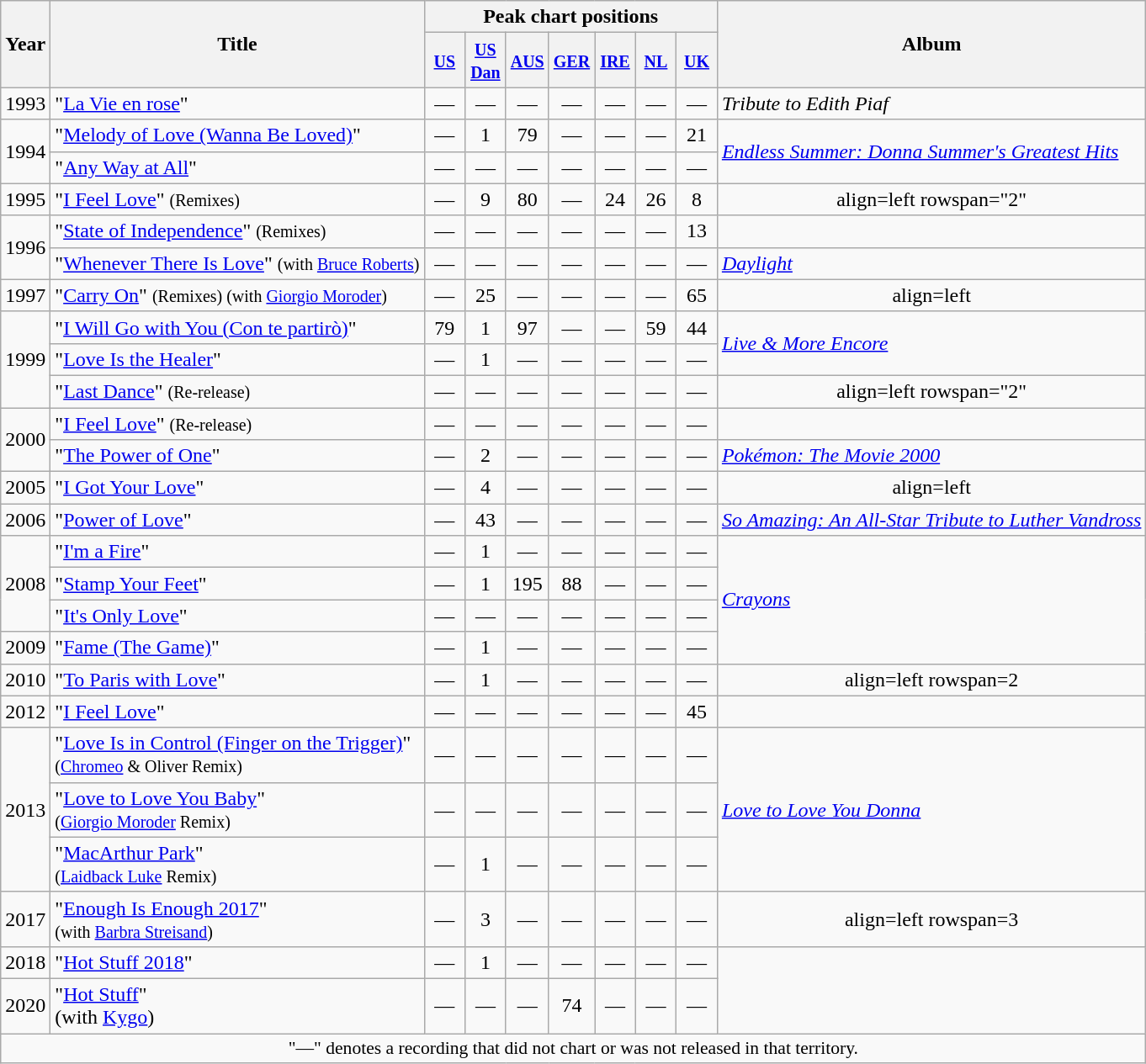<table class="wikitable" style=text-align:center;>
<tr>
<th rowspan="2">Year</th>
<th rowspan="2">Title</th>
<th colspan="7">Peak chart positions</th>
<th rowspan="2">Album</th>
</tr>
<tr>
<th width="25"><small><a href='#'>US</a><br></small></th>
<th width="25"><small><a href='#'>US Dan</a><br></small></th>
<th width="25"><small><a href='#'>AUS</a><br></small></th>
<th width="25"><small><a href='#'>GER</a><br></small></th>
<th width="25"><small><a href='#'>IRE</a><br></small></th>
<th width="25"><small><a href='#'>NL</a><br></small></th>
<th width="25"><small><a href='#'>UK</a><br></small></th>
</tr>
<tr>
<td>1993</td>
<td align=left>"<a href='#'>La Vie en rose</a>"  </td>
<td>—</td>
<td>—</td>
<td>—</td>
<td>—</td>
<td>—</td>
<td>—</td>
<td>—</td>
<td align=left><em>Tribute to Edith Piaf</em></td>
</tr>
<tr>
<td rowspan="2">1994</td>
<td align=left>"<a href='#'>Melody of Love (Wanna Be Loved)</a>"</td>
<td>—</td>
<td>1</td>
<td>79</td>
<td>—</td>
<td>—</td>
<td>—</td>
<td>21 </td>
<td align=left rowspan=2><em><a href='#'>Endless Summer: Donna Summer's Greatest Hits</a></em></td>
</tr>
<tr>
<td align=left>"<a href='#'>Any Way at All</a>"  </td>
<td>—</td>
<td>—</td>
<td>—</td>
<td>—</td>
<td>—</td>
<td>—</td>
<td>—</td>
</tr>
<tr>
<td>1995</td>
<td align=left>"<a href='#'>I Feel Love</a>" <small>(Remixes)</small></td>
<td>—</td>
<td>9</td>
<td>80</td>
<td>—</td>
<td>24</td>
<td>26 </td>
<td>8 </td>
<td>align=left rowspan="2" </td>
</tr>
<tr>
<td rowspan="2">1996</td>
<td align=left>"<a href='#'>State of Independence</a>" <small>(Remixes)</small> </td>
<td>—</td>
<td>—</td>
<td>—</td>
<td>—</td>
<td>—</td>
<td>—</td>
<td>13 </td>
</tr>
<tr>
<td align=left>"<a href='#'>Whenever There Is Love</a>"  <small>(with <a href='#'>Bruce Roberts</a>)</small></td>
<td>—</td>
<td>—</td>
<td>—</td>
<td>—</td>
<td>—</td>
<td>—</td>
<td>—</td>
<td align=left><em><a href='#'>Daylight</a></em></td>
</tr>
<tr>
<td>1997</td>
<td align=left>"<a href='#'>Carry On</a>" <small>(Remixes) (with <a href='#'>Giorgio Moroder</a>)</small></td>
<td>—</td>
<td>25 </td>
<td>—</td>
<td>—</td>
<td>—</td>
<td>—</td>
<td>65 </td>
<td>align=left </td>
</tr>
<tr>
<td rowspan="3">1999</td>
<td align=left>"<a href='#'>I Will Go with You (Con te partirò)</a>"</td>
<td>79</td>
<td>1</td>
<td>97</td>
<td>—</td>
<td>—</td>
<td>59</td>
<td>44 </td>
<td align=left rowspan=2><em><a href='#'>Live & More Encore</a></em></td>
</tr>
<tr>
<td align=left>"<a href='#'>Love Is the Healer</a>" </td>
<td>—</td>
<td>1</td>
<td>—</td>
<td>—</td>
<td>—</td>
<td>—</td>
<td>—</td>
</tr>
<tr>
<td align=left>"<a href='#'>Last Dance</a>"  <small>(Re-release)</small></td>
<td>—</td>
<td>—</td>
<td>—</td>
<td>—</td>
<td>—</td>
<td>—</td>
<td>—</td>
<td>align=left rowspan="2" </td>
</tr>
<tr>
<td rowspan="2">2000</td>
<td align=left>"<a href='#'>I Feel Love</a>"  <small>(Re-release)</small></td>
<td>—</td>
<td>—</td>
<td>—</td>
<td>—</td>
<td>—</td>
<td>—</td>
<td>—</td>
</tr>
<tr>
<td align=left>"<a href='#'>The Power of One</a>" </td>
<td>—</td>
<td>2</td>
<td>—</td>
<td>—</td>
<td>—</td>
<td>—</td>
<td>—</td>
<td align=left><em><a href='#'>Pokémon: The Movie 2000</a></em></td>
</tr>
<tr>
<td>2005</td>
<td align=left>"<a href='#'>I Got Your Love</a>" </td>
<td>—</td>
<td>4</td>
<td>—</td>
<td>—</td>
<td>—</td>
<td>—</td>
<td>—</td>
<td>align=left </td>
</tr>
<tr>
<td>2006</td>
<td align=left>"<a href='#'>Power of Love</a>"  </td>
<td>—</td>
<td>43</td>
<td>—</td>
<td>—</td>
<td>—</td>
<td>—</td>
<td>—</td>
<td align=left><em><a href='#'>So Amazing: An All-Star Tribute to Luther Vandross</a></em></td>
</tr>
<tr>
<td rowspan="3">2008</td>
<td align=left>"<a href='#'>I'm a Fire</a>"</td>
<td>—</td>
<td>1</td>
<td>—</td>
<td>—</td>
<td>—</td>
<td>—</td>
<td>—</td>
<td align=left rowspan=4><em><a href='#'>Crayons</a></em></td>
</tr>
<tr>
<td align=left>"<a href='#'>Stamp Your Feet</a>"</td>
<td>—</td>
<td>1</td>
<td>195</td>
<td>88</td>
<td>—</td>
<td>—</td>
<td>—</td>
</tr>
<tr>
<td align=left>"<a href='#'>It's Only Love</a>" </td>
<td>—</td>
<td>—</td>
<td>—</td>
<td>—</td>
<td>—</td>
<td>—</td>
<td>—</td>
</tr>
<tr>
<td>2009</td>
<td align=left>"<a href='#'>Fame (The Game)</a>"</td>
<td>—</td>
<td>1</td>
<td>—</td>
<td>—</td>
<td>—</td>
<td>—</td>
<td>—</td>
</tr>
<tr>
<td>2010</td>
<td align=left>"<a href='#'>To Paris with Love</a>"</td>
<td>—</td>
<td>1</td>
<td>—</td>
<td>—</td>
<td>—</td>
<td>—</td>
<td>—</td>
<td>align=left rowspan=2 </td>
</tr>
<tr>
<td>2012</td>
<td align=left>"<a href='#'>I Feel Love</a>" </td>
<td>—</td>
<td>—</td>
<td>—</td>
<td>—</td>
<td>—</td>
<td>—</td>
<td>45</td>
</tr>
<tr>
<td rowspan="3">2013</td>
<td align=left>"<a href='#'>Love Is in Control (Finger on the Trigger)</a>"<br><small>(<a href='#'>Chromeo</a> & Oliver Remix)</small></td>
<td>—</td>
<td>—</td>
<td>—</td>
<td>—</td>
<td>—</td>
<td>—</td>
<td>—</td>
<td align=left rowspan=3><em><a href='#'>Love to Love You Donna</a></em></td>
</tr>
<tr>
<td align=left>"<a href='#'>Love to Love You Baby</a>"<br><small>(<a href='#'>Giorgio Moroder</a> Remix)</small></td>
<td>—</td>
<td>—</td>
<td>—</td>
<td>—</td>
<td>—</td>
<td>—</td>
<td>—</td>
</tr>
<tr>
<td align=left>"<a href='#'>MacArthur Park</a>"<br><small>(<a href='#'>Laidback Luke</a> Remix)</small></td>
<td>—</td>
<td>1</td>
<td>—</td>
<td>—</td>
<td>—</td>
<td>—</td>
<td>—</td>
</tr>
<tr>
<td>2017</td>
<td align=left>"<a href='#'>Enough Is Enough 2017</a>"<br><small>(with <a href='#'>Barbra Streisand</a>)</small></td>
<td>—</td>
<td>3</td>
<td>—</td>
<td>—</td>
<td>—</td>
<td>—</td>
<td>—</td>
<td>align=left rowspan=3 </td>
</tr>
<tr>
<td>2018</td>
<td align=left>"<a href='#'>Hot Stuff 2018</a>"</td>
<td>—</td>
<td>1</td>
<td>—</td>
<td>—</td>
<td>—</td>
<td>—</td>
<td>—</td>
</tr>
<tr>
<td>2020</td>
<td align=left>"<a href='#'>Hot Stuff</a>"<br><span>(with <a href='#'>Kygo</a>)</span></td>
<td>—</td>
<td>—</td>
<td>—</td>
<td>74</td>
<td>—</td>
<td>—</td>
<td>—</td>
</tr>
<tr>
<td colspan="15" style="font-size:90%">"—" denotes a recording that did not chart or was not released in that territory.</td>
</tr>
</table>
